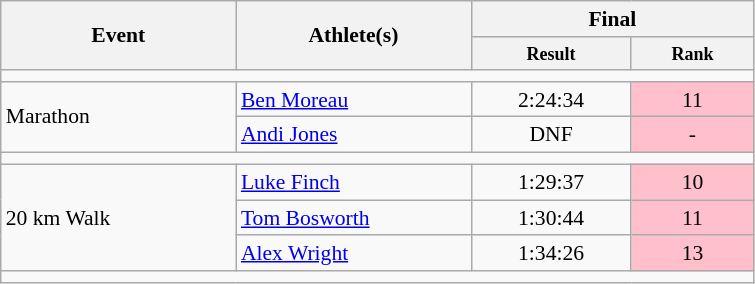<table class=wikitable style="font-size:90%">
<tr>
<th rowspan="2" style="width:150px;">Event</th>
<th rowspan="2" style="width:150px;">Athlete(s)</th>
<th colspan="2" style="width:175px;">Final</th>
</tr>
<tr>
<th style="line-height:1em; width:100px;"><small>Result</small></th>
<th style="line-height:1em; width:75px;"><small>Rank</small></th>
</tr>
<tr>
<td colspan="4" style="height:1px;;"></td>
</tr>
<tr>
<td rowspan=2>Marathon</td>
<td><a href='#'>Ben Moreau</a></td>
<td style="text-align:center;">2:24:34</td>
<td style="text-align:center; background:pink;">11</td>
</tr>
<tr>
<td><a href='#'>Andi Jones</a></td>
<td style="text-align:center;">DNF</td>
<td style="text-align:center; background:pink;">-</td>
</tr>
<tr>
<td colspan="4" style="height:1px;;"></td>
</tr>
<tr>
<td rowspan=3>20 km Walk</td>
<td><a href='#'>Luke Finch</a></td>
<td style="text-align:center;">1:29:37</td>
<td style="text-align:center; background:pink;">10</td>
</tr>
<tr>
<td><a href='#'>Tom Bosworth</a></td>
<td style="text-align:center;">1:30:44</td>
<td style="text-align:center; background:pink;">11</td>
</tr>
<tr>
<td><a href='#'>Alex Wright</a></td>
<td style="text-align:center;">1:34:26</td>
<td style="text-align:center; background:pink;">13</td>
</tr>
<tr>
<td colspan="4" style="height:1px;;"></td>
</tr>
</table>
